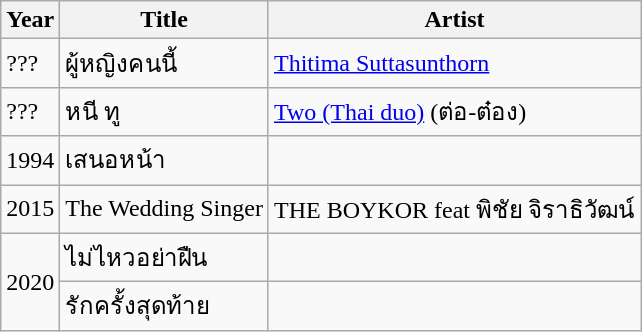<table class="wikitable">
<tr>
<th>Year</th>
<th>Title</th>
<th>Artist</th>
</tr>
<tr>
<td>???</td>
<td>ผู้หญิงคนนี้</td>
<td><a href='#'>Thitima Suttasunthorn</a></td>
</tr>
<tr>
<td>???</td>
<td>หนี ทู</td>
<td><a href='#'>Two (Thai duo)</a> (ต่อ-ต๋อง)</td>
</tr>
<tr>
<td>1994</td>
<td>เสนอหน้า</td>
<td></td>
</tr>
<tr>
<td>2015</td>
<td>The Wedding Singer</td>
<td>THE BOYKOR feat พิชัย จิราธิวัฒน์</td>
</tr>
<tr>
<td rowspan="2">2020</td>
<td>ไม่ไหวอย่าฝืน</td>
<td></td>
</tr>
<tr>
<td>รักครั้งสุดท้าย</td>
<td></td>
</tr>
</table>
